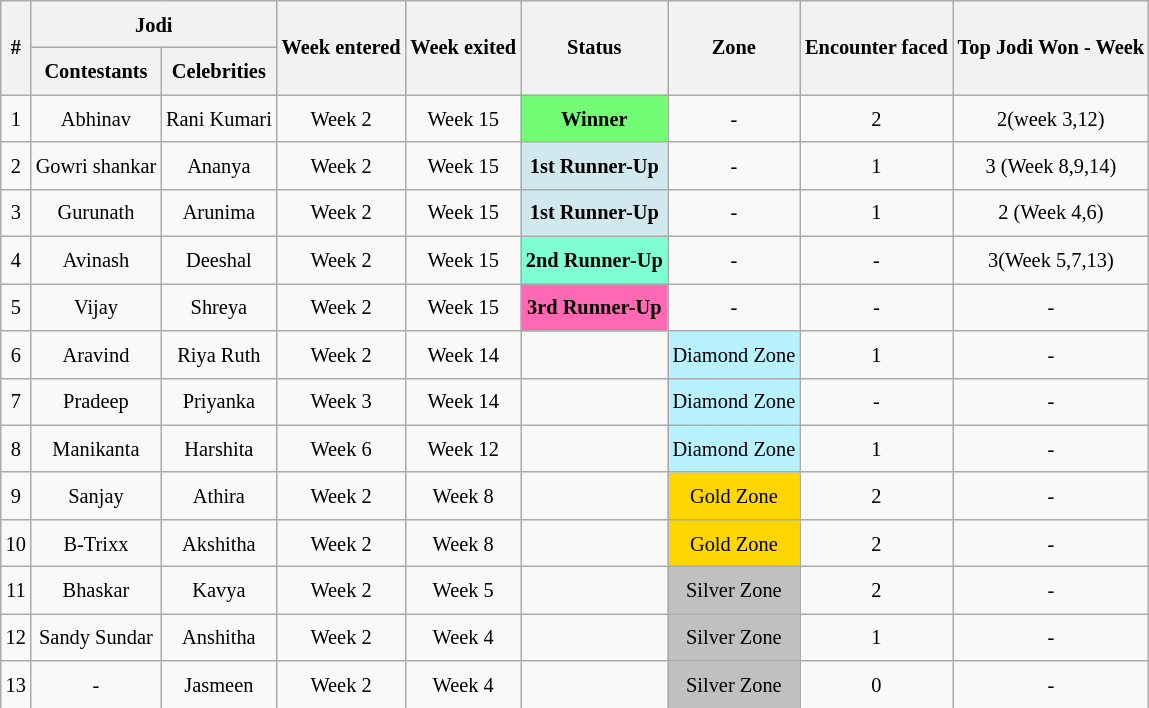<table class = "wikitable sortable" style=" text-align:center; font-size:85%;  line-height:25px; width:auto;">
<tr>
<th rowspan="2">#</th>
<th colspan="2">Jodi</th>
<th rowspan="2">Week entered</th>
<th rowspan="2">Week exited</th>
<th rowspan="2">Status</th>
<th rowspan="2">Zone</th>
<th rowspan="2">Encounter faced</th>
<th rowspan="2">Top Jodi Won - Week</th>
</tr>
<tr>
<th>Contestants</th>
<th scope="col">Celebrities</th>
</tr>
<tr>
<td>1</td>
<td>Abhinav</td>
<td>Rani Kumari</td>
<td>Week 2</td>
<td>Week 15</td>
<td style="background:#73FB76";><strong>Winner</strong></td>
<td>-</td>
<td>2</td>
<td>2(week 3,12)</td>
</tr>
<tr>
<td>2</td>
<td>Gowri shankar</td>
<td>Ananya</td>
<td>Week 2</td>
<td>Week 15</td>
<td style="background:#D1E8EF;"><strong>1st Runner-Up</strong></td>
<td>-</td>
<td>1</td>
<td>3 (Week 8,9,14)</td>
</tr>
<tr>
<td>3</td>
<td>Gurunath</td>
<td>Arunima</td>
<td>Week 2</td>
<td>Week 15</td>
<td style="background:#D1E8EF;"><strong>1st Runner-Up</strong></td>
<td>-</td>
<td>1</td>
<td>2 (Week 4,6)</td>
</tr>
<tr>
<td>4</td>
<td>Avinash</td>
<td>Deeshal</td>
<td>Week 2</td>
<td>Week 15</td>
<td Style="background:#7FFFD4;"><strong>2nd Runner-Up</strong></td>
<td>-</td>
<td>-</td>
<td>3(Week 5,7,13)</td>
</tr>
<tr>
<td>5</td>
<td>Vijay</td>
<td>Shreya</td>
<td>Week 2</td>
<td>Week 15</td>
<td Style="background:#FF69B4;"><strong>3rd Runner-Up</strong></td>
<td>-</td>
<td>-</td>
<td>-</td>
</tr>
<tr>
<td>6</td>
<td>Aravind</td>
<td>Riya Ruth</td>
<td>Week 2</td>
<td>Week 14</td>
<td></td>
<td style="background:#b9f2ff;">Diamond Zone</td>
<td>1</td>
<td>-</td>
</tr>
<tr>
<td>7</td>
<td>Pradeep</td>
<td>Priyanka</td>
<td>Week 3</td>
<td>Week 14</td>
<td></td>
<td style="background:#b9f2ff;">Diamond Zone</td>
<td>-</td>
<td>-</td>
</tr>
<tr>
<td>8</td>
<td>Manikanta</td>
<td>Harshita</td>
<td>Week 6</td>
<td>Week 12</td>
<td></td>
<td style="background:#b9f2ff;">Diamond Zone</td>
<td>1</td>
<td>-</td>
</tr>
<tr>
<td>9</td>
<td>Sanjay</td>
<td>Athira</td>
<td>Week 2</td>
<td>Week 8</td>
<td></td>
<td style="background:#ffd700;">Gold Zone</td>
<td>2</td>
<td>-</td>
</tr>
<tr>
<td>10</td>
<td>B-Trixx</td>
<td>Akshitha</td>
<td>Week 2</td>
<td>Week 8</td>
<td></td>
<td style="background:#ffd700;">Gold Zone</td>
<td>2</td>
<td>-</td>
</tr>
<tr>
<td>11</td>
<td>Bhaskar</td>
<td>Kavya</td>
<td>Week 2</td>
<td>Week 5</td>
<td></td>
<td style ="background:#c0c0c0;">Silver Zone</td>
<td>2</td>
<td>-</td>
</tr>
<tr>
<td>12</td>
<td>Sandy Sundar</td>
<td>Anshitha</td>
<td>Week 2</td>
<td>Week 4</td>
<td></td>
<td style ="background:#c0c0c0;">Silver Zone</td>
<td>1</td>
<td>-</td>
</tr>
<tr>
<td>13</td>
<td>-</td>
<td>Jasmeen</td>
<td>Week 2</td>
<td>Week 4</td>
<td></td>
<td style ="background:#c0c0c0;">Silver Zone</td>
<td>0</td>
<td>-</td>
</tr>
</table>
